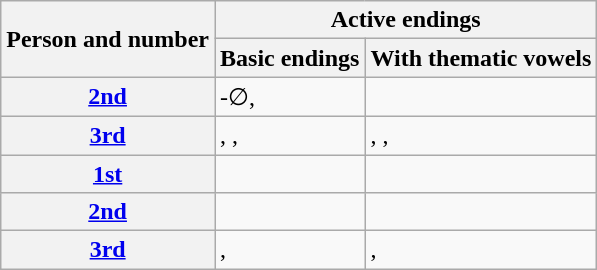<table class="wikitable">
<tr>
<th rowspan=2>Person and number</th>
<th colspan=2>Active endings</th>
</tr>
<tr>
<th>Basic endings</th>
<th>With thematic vowels</th>
</tr>
<tr>
<th><strong><a href='#'>2nd </a></strong></th>
<td>-∅, </td>
<td></td>
</tr>
<tr>
<th><strong><a href='#'>3rd </a></strong></th>
<td>, , </td>
<td>, , </td>
</tr>
<tr>
<th><strong><a href='#'>1st </a></strong></th>
<td></td>
<td></td>
</tr>
<tr>
<th><strong><a href='#'>2nd </a></strong></th>
<td></td>
<td></td>
</tr>
<tr>
<th><strong><a href='#'>3rd </a></strong></th>
<td>, </td>
<td>, </td>
</tr>
</table>
